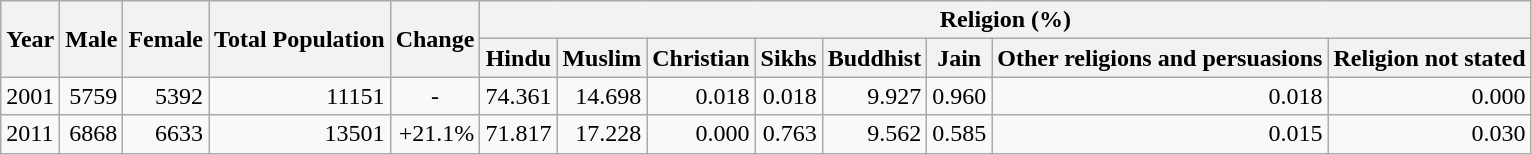<table class="wikitable">
<tr>
<th rowspan="2">Year</th>
<th rowspan="2">Male</th>
<th rowspan="2">Female</th>
<th rowspan="2">Total Population</th>
<th rowspan="2">Change</th>
<th colspan="8">Religion (%)</th>
</tr>
<tr>
<th>Hindu</th>
<th>Muslim</th>
<th>Christian</th>
<th>Sikhs</th>
<th>Buddhist</th>
<th>Jain</th>
<th>Other religions and persuasions</th>
<th>Religion not stated</th>
</tr>
<tr>
<td>2001</td>
<td style="text-align:right;">5759</td>
<td style="text-align:right;">5392</td>
<td style="text-align:right;">11151</td>
<td style="text-align:center;">-</td>
<td style="text-align:right;">74.361</td>
<td style="text-align:right;">14.698</td>
<td style="text-align:right;">0.018</td>
<td style="text-align:right;">0.018</td>
<td style="text-align:right;">9.927</td>
<td style="text-align:right;">0.960</td>
<td style="text-align:right;">0.018</td>
<td style="text-align:right;">0.000</td>
</tr>
<tr>
<td>2011</td>
<td style="text-align:right;">6868</td>
<td style="text-align:right;">6633</td>
<td style="text-align:right;">13501</td>
<td style="text-align:right;">+21.1%</td>
<td style="text-align:right;">71.817</td>
<td style="text-align:right;">17.228</td>
<td style="text-align:right;">0.000</td>
<td style="text-align:right;">0.763</td>
<td style="text-align:right;">9.562</td>
<td style="text-align:right;">0.585</td>
<td style="text-align:right;">0.015</td>
<td style="text-align:right;">0.030</td>
</tr>
</table>
